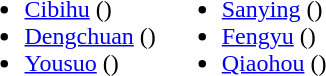<table>
<tr>
<td valign="top"><br><ul><li><a href='#'>Cibihu</a> ()</li><li><a href='#'>Dengchuan</a> ()</li><li><a href='#'>Yousuo</a> ()</li></ul></td>
<td valign="top"><br><ul><li><a href='#'>Sanying</a> ()</li><li><a href='#'>Fengyu</a> ()</li><li><a href='#'>Qiaohou</a> ()</li></ul></td>
</tr>
</table>
